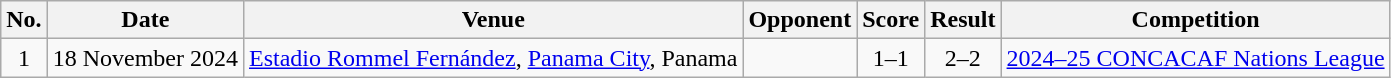<table class="wikitable sortable">
<tr>
<th scope="col">No.</th>
<th scope="col">Date</th>
<th scope="col">Venue</th>
<th scope="col">Opponent</th>
<th scope="col">Score</th>
<th scope="col">Result</th>
<th scope="col">Competition</th>
</tr>
<tr>
<td align="center">1</td>
<td>18 November 2024</td>
<td><a href='#'>Estadio Rommel Fernández</a>, <a href='#'>Panama City</a>, Panama</td>
<td></td>
<td align="center">1–1</td>
<td align="center">2–2</td>
<td><a href='#'>2024–25 CONCACAF Nations League</a></td>
</tr>
</table>
